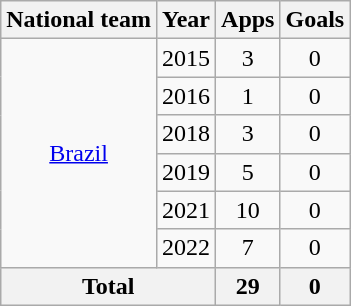<table class="wikitable" style="text-align: center;">
<tr>
<th>National team</th>
<th>Year</th>
<th>Apps</th>
<th>Goals</th>
</tr>
<tr>
<td rowspan="6"><a href='#'>Brazil</a></td>
<td>2015</td>
<td>3</td>
<td>0</td>
</tr>
<tr>
<td>2016</td>
<td>1</td>
<td>0</td>
</tr>
<tr>
<td>2018</td>
<td>3</td>
<td>0</td>
</tr>
<tr>
<td>2019</td>
<td>5</td>
<td>0</td>
</tr>
<tr>
<td>2021</td>
<td>10</td>
<td>0</td>
</tr>
<tr>
<td>2022</td>
<td>7</td>
<td>0</td>
</tr>
<tr>
<th colspan="2">Total</th>
<th>29</th>
<th>0</th>
</tr>
</table>
